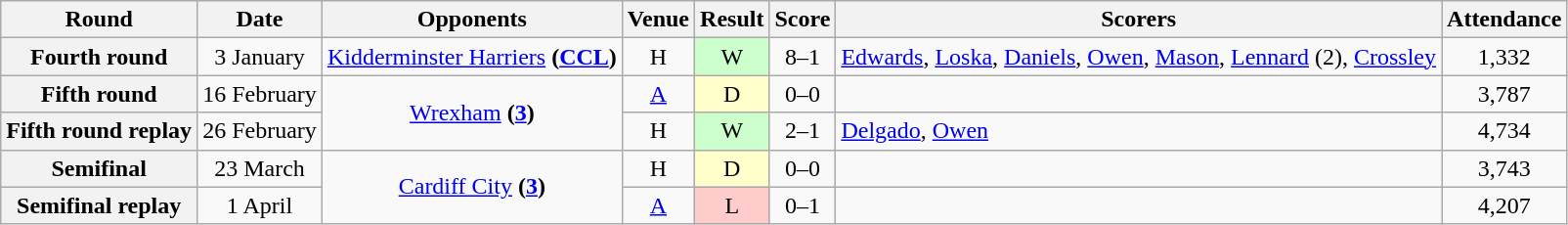<table class="wikitable" style="text-align:center">
<tr>
<th>Round</th>
<th>Date</th>
<th>Opponents</th>
<th>Venue</th>
<th>Result</th>
<th>Score</th>
<th>Scorers</th>
<th>Attendance</th>
</tr>
<tr>
<th>Fourth round</th>
<td>3 January</td>
<td><a href='#'>Kidderminster Harriers</a> <strong>(<a href='#'>CCL</a>)</strong></td>
<td>H</td>
<td style="background-color:#CCFFCC">W</td>
<td>8–1</td>
<td align="left"><a href='#'>Edwards</a>, <a href='#'>Loska</a>, <a href='#'>Daniels</a>, <a href='#'>Owen</a>, <a href='#'>Mason</a>, <a href='#'>Lennard</a> (2), <a href='#'>Crossley</a></td>
<td>1,332</td>
</tr>
<tr>
<th>Fifth round</th>
<td>16 February</td>
<td rowspan=2><a href='#'>Wrexham</a> <strong>(<a href='#'>3</a>)</strong></td>
<td><a href='#'>A</a></td>
<td style="background-color:#FFFFCC">D</td>
<td>0–0</td>
<td align="left"></td>
<td>3,787</td>
</tr>
<tr>
<th>Fifth round replay</th>
<td>26 February</td>
<td>H</td>
<td style="background-color:#CCFFCC">W</td>
<td>2–1</td>
<td align="left"><a href='#'>Delgado</a>, <a href='#'>Owen</a></td>
<td>4,734</td>
</tr>
<tr>
<th>Semifinal</th>
<td>23 March</td>
<td rowspan=2><a href='#'>Cardiff City</a> <strong>(<a href='#'>3</a>)</strong></td>
<td>H</td>
<td style="background-color:#FFFFCC">D</td>
<td>0–0</td>
<td align="left"></td>
<td>3,743</td>
</tr>
<tr>
<th>Semifinal replay</th>
<td>1 April</td>
<td><a href='#'>A</a></td>
<td style="background-color:#FFCCCC">L</td>
<td>0–1</td>
<td align="left"></td>
<td>4,207</td>
</tr>
</table>
